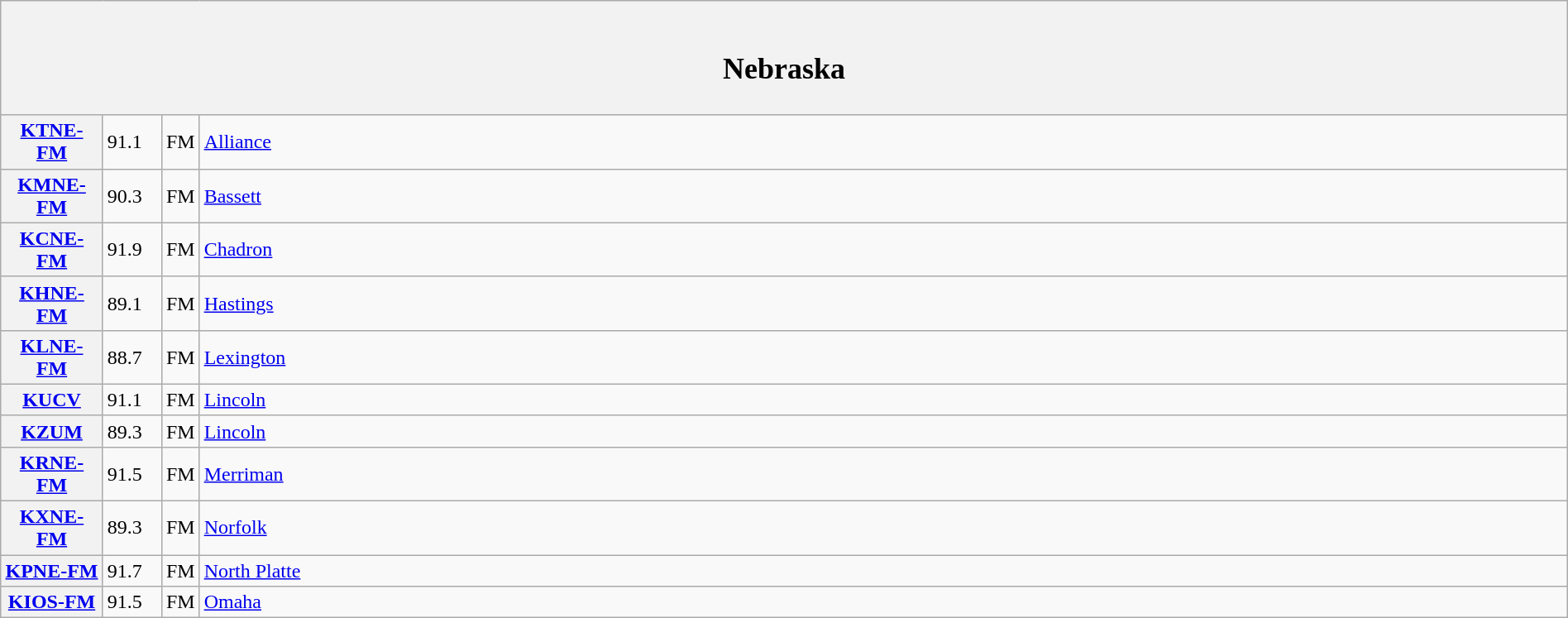<table class="wikitable mw-collapsible" style="width:100%">
<tr>
<th scope="col" colspan="4"><br><h2>Nebraska</h2></th>
</tr>
<tr>
<th scope="row" style="width: 75px;"><a href='#'>KTNE-FM</a></th>
<td style="width: 40px;">91.1</td>
<td style="width: 21px;">FM</td>
<td><a href='#'>Alliance</a></td>
</tr>
<tr>
<th scope="row"><a href='#'>KMNE-FM</a></th>
<td>90.3</td>
<td>FM</td>
<td><a href='#'>Bassett</a></td>
</tr>
<tr>
<th scope="row"><a href='#'>KCNE-FM</a></th>
<td>91.9</td>
<td>FM</td>
<td><a href='#'>Chadron</a></td>
</tr>
<tr>
<th scope="row"><a href='#'>KHNE-FM</a></th>
<td>89.1</td>
<td>FM</td>
<td><a href='#'>Hastings</a></td>
</tr>
<tr>
<th scope="row"><a href='#'>KLNE-FM</a></th>
<td>88.7</td>
<td>FM</td>
<td><a href='#'>Lexington</a></td>
</tr>
<tr>
<th scope="row"><a href='#'>KUCV</a></th>
<td>91.1</td>
<td>FM</td>
<td><a href='#'>Lincoln</a></td>
</tr>
<tr>
<th scope="row"><a href='#'>KZUM</a></th>
<td>89.3</td>
<td>FM</td>
<td><a href='#'>Lincoln</a></td>
</tr>
<tr>
<th scope="row"><a href='#'>KRNE-FM</a></th>
<td>91.5</td>
<td>FM</td>
<td><a href='#'>Merriman</a></td>
</tr>
<tr>
<th scope="row"><a href='#'>KXNE-FM</a></th>
<td>89.3</td>
<td>FM</td>
<td><a href='#'>Norfolk</a></td>
</tr>
<tr>
<th scope="row"><a href='#'>KPNE-FM</a></th>
<td>91.7</td>
<td>FM</td>
<td><a href='#'>North Platte</a></td>
</tr>
<tr>
<th scope="row"><a href='#'>KIOS-FM</a></th>
<td>91.5</td>
<td>FM</td>
<td><a href='#'>Omaha</a></td>
</tr>
</table>
